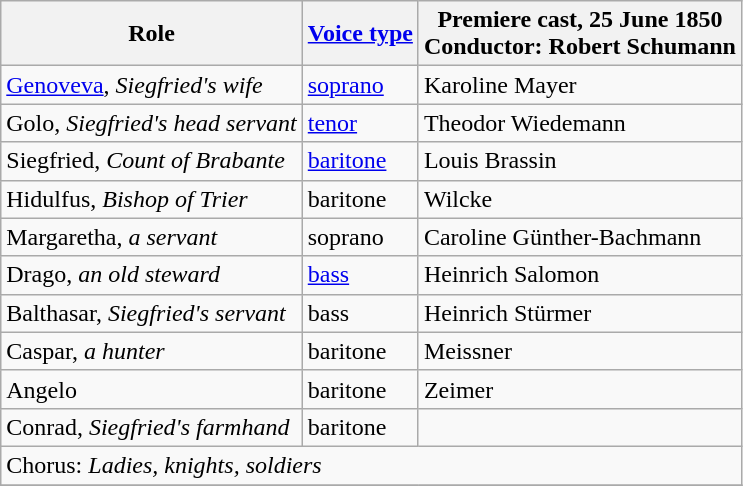<table class="wikitable">
<tr>
<th>Role</th>
<th><a href='#'>Voice type</a></th>
<th>Premiere cast, 25 June 1850<br>Conductor: Robert Schumann</th>
</tr>
<tr>
<td><a href='#'>Genoveva</a>, <em>Siegfried's wife</em></td>
<td><a href='#'>soprano</a></td>
<td>Karoline Mayer</td>
</tr>
<tr>
<td>Golo, <em>Siegfried's head servant</em></td>
<td><a href='#'>tenor</a></td>
<td>Theodor Wiedemann</td>
</tr>
<tr>
<td>Siegfried, <em>Count of Brabante</em></td>
<td><a href='#'>baritone</a></td>
<td>Louis Brassin</td>
</tr>
<tr>
<td>Hidulfus, <em>Bishop of Trier</em></td>
<td>baritone</td>
<td>Wilcke</td>
</tr>
<tr>
<td>Margaretha, <em>a servant</em></td>
<td>soprano</td>
<td>Caroline Günther-Bachmann</td>
</tr>
<tr>
<td>Drago, <em>an old steward</em></td>
<td><a href='#'>bass</a></td>
<td>Heinrich Salomon</td>
</tr>
<tr>
<td>Balthasar, <em>Siegfried's servant</em></td>
<td>bass</td>
<td>Heinrich Stürmer</td>
</tr>
<tr>
<td>Caspar, <em>a hunter</em></td>
<td>baritone</td>
<td>Meissner</td>
</tr>
<tr>
<td>Angelo</td>
<td>baritone</td>
<td>Zeimer</td>
</tr>
<tr>
<td>Conrad, <em>Siegfried's farmhand</em></td>
<td>baritone</td>
<td></td>
</tr>
<tr>
<td colspan="3">Chorus: <em>Ladies, knights, soldiers</em></td>
</tr>
<tr>
</tr>
</table>
